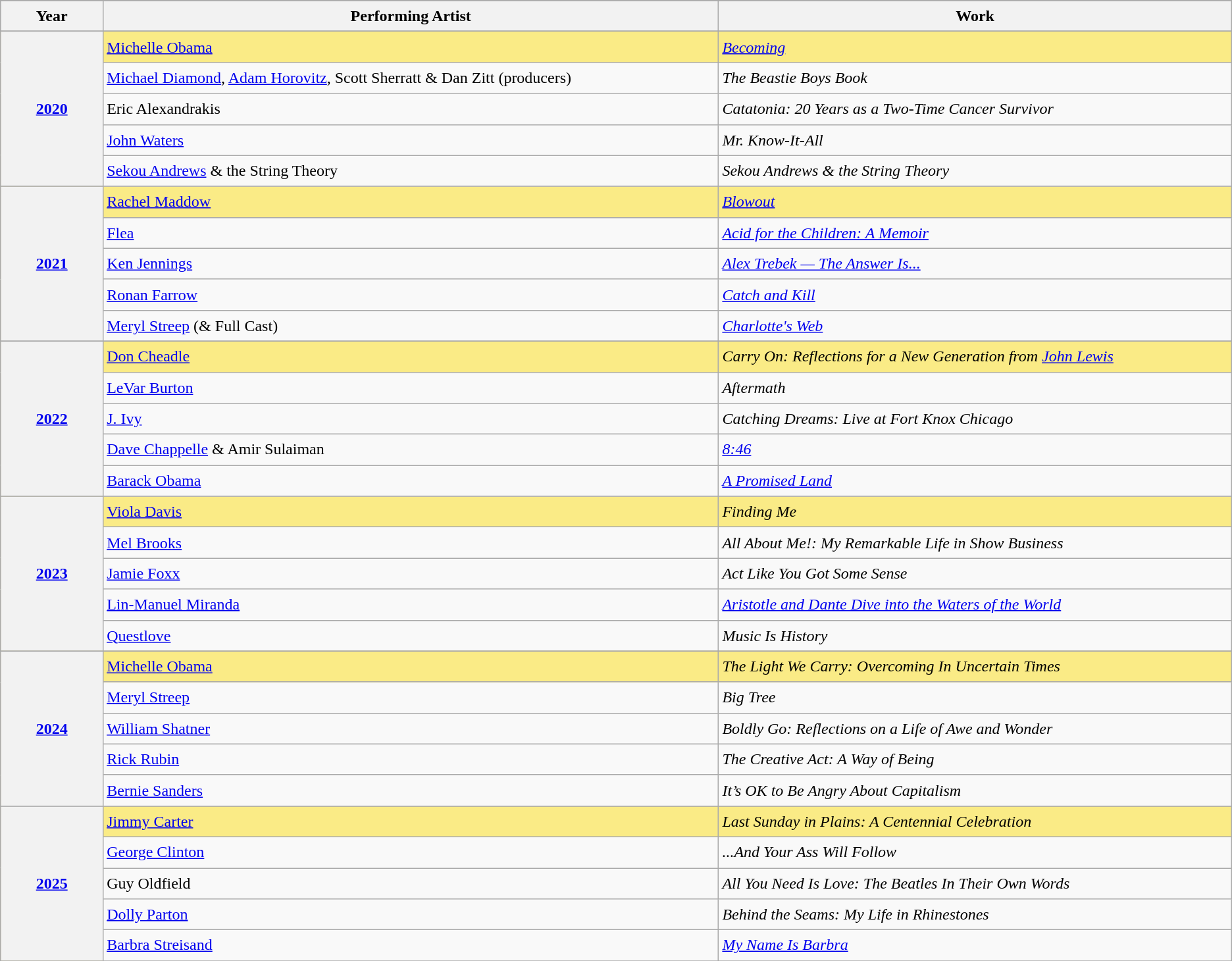<table class="wikitable" style="font-size:1.00em; line-height:1.5em;">
<tr bgcolor="#bebebe">
</tr>
<tr bgcolor="#bebebe">
<th width="5%">Year</th>
<th width="30%">Performing Artist</th>
<th width="25%">Work</th>
</tr>
<tr>
</tr>
<tr style="background:#FAEB86;">
<th rowspan=5, style="text-align:center;"><a href='#'>2020</a> <br></th>
<td><a href='#'>Michelle Obama</a></td>
<td><em><a href='#'>Becoming</a></em></td>
</tr>
<tr>
<td><a href='#'>Michael Diamond</a>, <a href='#'>Adam Horovitz</a>, Scott Sherratt & Dan Zitt (producers)</td>
<td><em>The Beastie Boys Book</em></td>
</tr>
<tr>
<td>Eric Alexandrakis</td>
<td><em>Catatonia: 20 Years as a Two-Time Cancer Survivor</em></td>
</tr>
<tr>
<td><a href='#'>John Waters</a></td>
<td><em>Mr. Know-It-All</em></td>
</tr>
<tr>
<td><a href='#'>Sekou Andrews</a> & the String Theory</td>
<td><em>Sekou Andrews & the String Theory</em></td>
</tr>
<tr>
</tr>
<tr style="background:#FAEB86;">
<th rowspan=5, style="text-align:center;"><a href='#'>2021</a> <br></th>
<td><a href='#'>Rachel Maddow</a></td>
<td><em><a href='#'>Blowout</a></em></td>
</tr>
<tr>
<td><a href='#'>Flea</a></td>
<td><em><a href='#'>Acid for the Children: A Memoir</a></em></td>
</tr>
<tr>
<td><a href='#'>Ken Jennings</a></td>
<td><em><a href='#'>Alex Trebek — The Answer Is...</a></em></td>
</tr>
<tr>
<td><a href='#'>Ronan Farrow</a></td>
<td><em><a href='#'>Catch and Kill</a></em></td>
</tr>
<tr>
<td><a href='#'>Meryl Streep</a> (& Full Cast)</td>
<td><em><a href='#'>Charlotte's Web</a></em></td>
</tr>
<tr>
</tr>
<tr style="background:#FAEB86;">
<th rowspan=5, style="text-align:center;"><a href='#'>2022</a> <br></th>
<td><a href='#'>Don Cheadle</a></td>
<td><em>Carry On: Reflections for a New Generation from <a href='#'>John Lewis</a></em></td>
</tr>
<tr>
<td><a href='#'>LeVar Burton</a></td>
<td><em>Aftermath</em></td>
</tr>
<tr>
<td><a href='#'>J. Ivy</a></td>
<td><em>Catching Dreams: Live at Fort Knox Chicago</em></td>
</tr>
<tr>
<td><a href='#'>Dave Chappelle</a> & Amir Sulaiman</td>
<td><em><a href='#'>8:46</a></em></td>
</tr>
<tr>
<td><a href='#'>Barack Obama</a></td>
<td><em><a href='#'>A Promised Land</a></em></td>
</tr>
<tr>
</tr>
<tr style="background:#FAEB86;">
<th rowspan=5, style="text-align:center;"><a href='#'>2023</a> <br></th>
<td><a href='#'>Viola Davis</a></td>
<td><em>Finding Me</em></td>
</tr>
<tr>
<td><a href='#'>Mel Brooks</a></td>
<td><em>All About Me!: My Remarkable Life in Show Business</em></td>
</tr>
<tr>
<td><a href='#'>Jamie Foxx</a></td>
<td><em>Act Like You Got Some Sense</em></td>
</tr>
<tr>
<td><a href='#'>Lin-Manuel Miranda</a></td>
<td><em><a href='#'>Aristotle and Dante Dive into the Waters of the World</a></em></td>
</tr>
<tr>
<td><a href='#'>Questlove</a></td>
<td><em>Music Is History</em></td>
</tr>
<tr>
</tr>
<tr style="background:#FAEB86;">
<th rowspan=5, style="text-align:center;"><a href='#'>2024</a> <br></th>
<td><a href='#'>Michelle Obama</a></td>
<td><em>The Light We Carry: Overcoming In Uncertain Times</em></td>
</tr>
<tr>
<td><a href='#'>Meryl Streep</a></td>
<td><em>Big Tree</em></td>
</tr>
<tr>
<td><a href='#'>William Shatner</a></td>
<td><em>Boldly Go: Reflections on a Life of Awe and Wonder</em></td>
</tr>
<tr>
<td><a href='#'>Rick Rubin</a></td>
<td><em>The Creative Act: A Way of Being</em></td>
</tr>
<tr>
<td><a href='#'>Bernie Sanders</a></td>
<td><em>It’s OK to Be Angry About Capitalism</em></td>
</tr>
<tr>
</tr>
<tr style="background:#FAEB86;">
<th rowspan=5, style="text-align:center;"><a href='#'>2025</a><br></th>
<td><a href='#'>Jimmy Carter</a></td>
<td><em>Last Sunday in Plains: A Centennial Celebration</em></td>
</tr>
<tr>
<td><a href='#'>George Clinton</a></td>
<td><em>...And Your Ass Will Follow</em></td>
</tr>
<tr>
<td>Guy Oldfield</td>
<td><em>All You Need Is Love: The Beatles In Their Own Words</em></td>
</tr>
<tr>
<td><a href='#'>Dolly Parton</a></td>
<td><em>Behind the Seams: My Life in Rhinestones</em></td>
</tr>
<tr>
<td><a href='#'>Barbra Streisand</a></td>
<td><a href='#'><em>My Name Is Barbra</em></a></td>
</tr>
<tr>
</tr>
</table>
